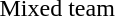<table>
<tr>
<td>Mixed team<br></td>
<td><br> </td>
<td><br> </td>
<td><br> </td>
</tr>
</table>
